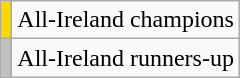<table class="wikitable" style="text-align:center;">
<tr>
<td style="background:gold;"></td>
<td>All-Ireland champions</td>
</tr>
<tr>
<td style="background:silver;"></td>
<td>All-Ireland runners-up</td>
</tr>
</table>
